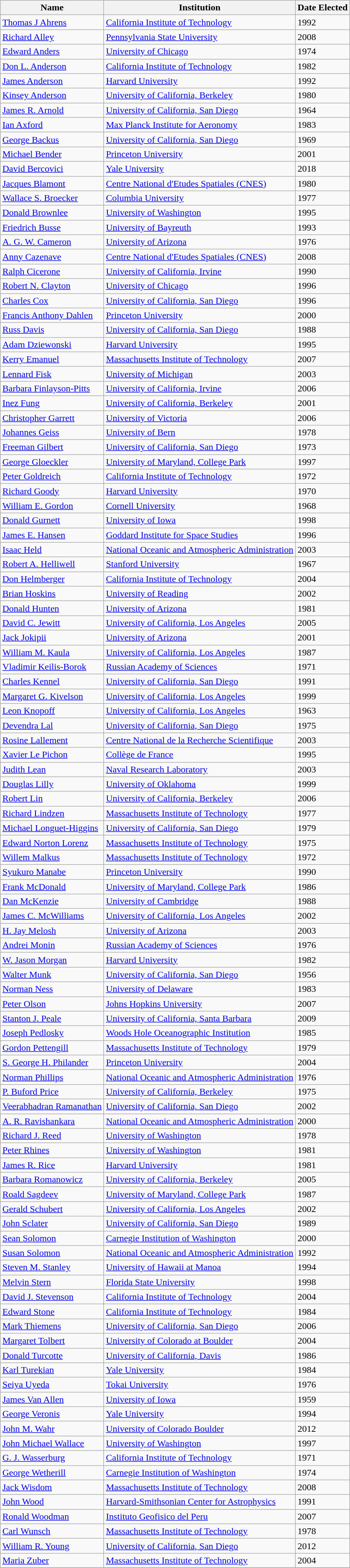<table class="wikitable sortable">
<tr>
<th>Name</th>
<th>Institution</th>
<th>Date Elected</th>
</tr>
<tr>
<td><a href='#'>Thomas J Ahrens</a></td>
<td><a href='#'>California Institute of Technology</a></td>
<td>1992</td>
</tr>
<tr --->
<td><a href='#'>Richard Alley</a></td>
<td><a href='#'>Pennsylvania State University</a></td>
<td>2008</td>
</tr>
<tr --->
<td><a href='#'>Edward Anders</a></td>
<td><a href='#'>University of Chicago</a></td>
<td>1974</td>
</tr>
<tr --->
<td><a href='#'>Don L. Anderson</a></td>
<td><a href='#'>California Institute of Technology</a></td>
<td>1982</td>
</tr>
<tr --->
<td><a href='#'>James Anderson</a></td>
<td><a href='#'>Harvard University</a></td>
<td>1992</td>
</tr>
<tr --->
<td><a href='#'>Kinsey Anderson</a></td>
<td><a href='#'>University of California, Berkeley</a></td>
<td>1980</td>
</tr>
<tr --->
<td><a href='#'>James R. Arnold</a></td>
<td><a href='#'>University of California, San Diego</a></td>
<td>1964</td>
</tr>
<tr --->
<td><a href='#'>Ian Axford</a></td>
<td><a href='#'>Max Planck Institute for Aeronomy</a></td>
<td>1983</td>
</tr>
<tr --->
<td><a href='#'>George Backus</a></td>
<td><a href='#'>University of California, San Diego</a></td>
<td>1969</td>
</tr>
<tr --->
<td><a href='#'>Michael Bender</a></td>
<td><a href='#'>Princeton University</a></td>
<td>2001</td>
</tr>
<tr --->
<td><a href='#'>David Bercovici</a></td>
<td><a href='#'>Yale University</a></td>
<td>2018</td>
</tr>
<tr --->
<td><a href='#'>Jacques Blamont</a></td>
<td><a href='#'>Centre National d'Etudes Spatiales (CNES)</a></td>
<td>1980</td>
</tr>
<tr --->
<td><a href='#'>Wallace S. Broecker</a></td>
<td><a href='#'>Columbia University</a></td>
<td>1977</td>
</tr>
<tr --->
<td><a href='#'>Donald Brownlee</a></td>
<td><a href='#'>University of Washington</a></td>
<td>1995</td>
</tr>
<tr --->
<td><a href='#'>Friedrich Busse</a></td>
<td><a href='#'>University of Bayreuth</a></td>
<td>1993</td>
</tr>
<tr --->
<td><a href='#'>A. G. W. Cameron</a></td>
<td><a href='#'>University of Arizona</a></td>
<td>1976</td>
</tr>
<tr --->
<td><a href='#'>Anny Cazenave</a></td>
<td><a href='#'>Centre National d'Etudes Spatiales (CNES)</a></td>
<td>2008</td>
</tr>
<tr --->
<td><a href='#'>Ralph Cicerone</a></td>
<td><a href='#'>University of California, Irvine</a></td>
<td>1990</td>
</tr>
<tr --->
<td><a href='#'>Robert N. Clayton</a></td>
<td><a href='#'>University of Chicago</a></td>
<td>1996</td>
</tr>
<tr --->
<td><a href='#'>Charles Cox</a></td>
<td><a href='#'>University of California, San Diego</a></td>
<td>1996</td>
</tr>
<tr --->
<td><a href='#'>Francis Anthony Dahlen</a></td>
<td><a href='#'>Princeton University</a></td>
<td>2000</td>
</tr>
<tr --->
<td><a href='#'>Russ Davis</a></td>
<td><a href='#'>University of California, San Diego</a></td>
<td>1988</td>
</tr>
<tr --->
<td><a href='#'>Adam Dziewonski</a></td>
<td><a href='#'>Harvard University</a></td>
<td>1995</td>
</tr>
<tr --->
<td><a href='#'>Kerry Emanuel</a></td>
<td><a href='#'>Massachusetts Institute of Technology</a></td>
<td>2007</td>
</tr>
<tr --->
<td><a href='#'>Lennard Fisk</a></td>
<td><a href='#'>University of Michigan</a></td>
<td>2003</td>
</tr>
<tr --->
<td><a href='#'>Barbara Finlayson-Pitts</a></td>
<td><a href='#'>University of California, Irvine</a></td>
<td>2006</td>
</tr>
<tr --->
<td><a href='#'>Inez Fung</a></td>
<td><a href='#'>University of California, Berkeley</a></td>
<td>2001</td>
</tr>
<tr --->
<td><a href='#'>Christopher Garrett</a></td>
<td><a href='#'>University of Victoria</a></td>
<td>2006</td>
</tr>
<tr --->
<td><a href='#'>Johannes Geiss</a></td>
<td><a href='#'>University of Bern</a></td>
<td>1978</td>
</tr>
<tr --->
<td><a href='#'>Freeman Gilbert</a></td>
<td><a href='#'>University of California, San Diego</a></td>
<td>1973</td>
</tr>
<tr --->
<td><a href='#'>George Gloeckler</a></td>
<td><a href='#'>University of Maryland, College Park</a></td>
<td>1997</td>
</tr>
<tr --->
<td><a href='#'>Peter Goldreich</a></td>
<td><a href='#'>California Institute of Technology</a></td>
<td>1972</td>
</tr>
<tr --->
<td><a href='#'>Richard Goody</a></td>
<td><a href='#'>Harvard University</a></td>
<td>1970</td>
</tr>
<tr --->
<td><a href='#'>William E. Gordon</a></td>
<td><a href='#'>Cornell University</a></td>
<td>1968</td>
</tr>
<tr --->
<td><a href='#'>Donald Gurnett</a></td>
<td><a href='#'>University of Iowa</a></td>
<td>1998</td>
</tr>
<tr --->
<td><a href='#'>James E. Hansen</a></td>
<td><a href='#'>Goddard Institute for Space Studies</a></td>
<td>1996</td>
</tr>
<tr --->
<td><a href='#'>Isaac Held</a></td>
<td><a href='#'>National Oceanic and Atmospheric Administration</a></td>
<td>2003</td>
</tr>
<tr --->
<td><a href='#'>Robert A. Helliwell</a></td>
<td><a href='#'>Stanford University</a></td>
<td>1967</td>
</tr>
<tr --->
<td><a href='#'>Don Helmberger</a></td>
<td><a href='#'>California Institute of Technology</a></td>
<td>2004</td>
</tr>
<tr --->
<td><a href='#'>Brian Hoskins</a></td>
<td><a href='#'>University of Reading</a></td>
<td>2002</td>
</tr>
<tr --->
<td><a href='#'>Donald Hunten</a></td>
<td><a href='#'>University of Arizona</a></td>
<td>1981</td>
</tr>
<tr --->
<td><a href='#'>David C. Jewitt</a></td>
<td><a href='#'>University of California, Los Angeles</a></td>
<td>2005</td>
</tr>
<tr --->
<td><a href='#'>Jack Jokipii</a></td>
<td><a href='#'>University of Arizona</a></td>
<td>2001</td>
</tr>
<tr --->
<td><a href='#'>William M. Kaula</a></td>
<td><a href='#'>University of California, Los Angeles</a></td>
<td>1987</td>
</tr>
<tr --->
<td><a href='#'>Vladimir Keilis-Borok</a></td>
<td><a href='#'>Russian Academy of Sciences</a></td>
<td>1971</td>
</tr>
<tr --->
<td><a href='#'>Charles Kennel</a></td>
<td><a href='#'>University of California, San Diego</a></td>
<td>1991</td>
</tr>
<tr --->
<td><a href='#'>Margaret G. Kivelson</a></td>
<td><a href='#'>University of California, Los Angeles</a></td>
<td>1999</td>
</tr>
<tr --->
<td><a href='#'>Leon Knopoff</a></td>
<td><a href='#'>University of California, Los Angeles</a></td>
<td>1963</td>
</tr>
<tr --->
<td><a href='#'>Devendra Lal</a></td>
<td><a href='#'>University of California, San Diego</a></td>
<td>1975</td>
</tr>
<tr --->
<td><a href='#'>Rosine Lallement</a></td>
<td><a href='#'>Centre National de la Recherche Scientifique</a></td>
<td>2003</td>
</tr>
<tr --->
<td><a href='#'>Xavier Le Pichon</a></td>
<td><a href='#'>Collège de France</a></td>
<td>1995</td>
</tr>
<tr --->
<td><a href='#'>Judith Lean</a></td>
<td><a href='#'>Naval Research Laboratory</a></td>
<td>2003</td>
</tr>
<tr --->
<td><a href='#'>Douglas Lilly</a></td>
<td><a href='#'>University of Oklahoma</a></td>
<td>1999</td>
</tr>
<tr --->
<td><a href='#'>Robert Lin</a></td>
<td><a href='#'>University of California, Berkeley</a></td>
<td>2006</td>
</tr>
<tr --->
<td><a href='#'>Richard Lindzen</a></td>
<td><a href='#'>Massachusetts Institute of Technology</a></td>
<td>1977</td>
</tr>
<tr --->
<td><a href='#'>Michael Longuet-Higgins</a></td>
<td><a href='#'>University of California, San Diego</a></td>
<td>1979</td>
</tr>
<tr --->
<td><a href='#'>Edward Norton Lorenz</a></td>
<td><a href='#'>Massachusetts Institute of Technology</a></td>
<td>1975</td>
</tr>
<tr --->
<td><a href='#'>Willem Malkus</a></td>
<td><a href='#'>Massachusetts Institute of Technology</a></td>
<td>1972</td>
</tr>
<tr --->
<td><a href='#'>Syukuro Manabe</a></td>
<td><a href='#'>Princeton University</a></td>
<td>1990</td>
</tr>
<tr --->
<td><a href='#'>Frank McDonald</a></td>
<td><a href='#'>University of Maryland, College Park</a></td>
<td>1986</td>
</tr>
<tr --->
<td><a href='#'>Dan McKenzie</a></td>
<td><a href='#'>University of Cambridge</a></td>
<td>1988</td>
</tr>
<tr --->
<td><a href='#'>James C. McWilliams</a></td>
<td><a href='#'>University of California, Los Angeles</a></td>
<td>2002</td>
</tr>
<tr --->
<td><a href='#'>H. Jay Melosh</a></td>
<td><a href='#'>University of Arizona</a></td>
<td>2003</td>
</tr>
<tr --->
<td><a href='#'>Andrei Monin</a></td>
<td><a href='#'>Russian Academy of Sciences</a></td>
<td>1976</td>
</tr>
<tr --->
<td><a href='#'>W. Jason Morgan</a></td>
<td><a href='#'>Harvard University</a></td>
<td>1982</td>
</tr>
<tr --->
<td><a href='#'>Walter Munk</a></td>
<td><a href='#'>University of California, San Diego</a></td>
<td>1956</td>
</tr>
<tr --->
<td><a href='#'>Norman Ness</a></td>
<td><a href='#'>University of Delaware</a></td>
<td>1983</td>
</tr>
<tr --->
<td><a href='#'>Peter Olson</a></td>
<td><a href='#'>Johns Hopkins University</a></td>
<td>2007</td>
</tr>
<tr --->
<td><a href='#'>Stanton J. Peale</a></td>
<td><a href='#'>University of California, Santa Barbara</a></td>
<td>2009</td>
</tr>
<tr --->
<td><a href='#'>Joseph Pedlosky</a></td>
<td><a href='#'>Woods Hole Oceanographic Institution</a></td>
<td>1985</td>
</tr>
<tr --->
<td><a href='#'>Gordon Pettengill</a></td>
<td><a href='#'>Massachusetts Institute of Technology</a></td>
<td>1979</td>
</tr>
<tr --->
<td><a href='#'>S. George H. Philander</a></td>
<td><a href='#'>Princeton University</a></td>
<td>2004</td>
</tr>
<tr --->
<td><a href='#'>Norman Phillips</a></td>
<td><a href='#'>National Oceanic and Atmospheric Administration</a></td>
<td>1976</td>
</tr>
<tr --->
<td><a href='#'>P. Buford Price</a></td>
<td><a href='#'>University of California, Berkeley</a></td>
<td>1975</td>
</tr>
<tr --->
<td><a href='#'>Veerabhadran Ramanathan</a></td>
<td><a href='#'>University of California, San Diego</a></td>
<td>2002</td>
</tr>
<tr --->
<td><a href='#'>A. R. Ravishankara</a></td>
<td><a href='#'>National Oceanic and Atmospheric Administration</a></td>
<td>2000</td>
</tr>
<tr --->
<td><a href='#'>Richard J. Reed</a></td>
<td><a href='#'>University of Washington</a></td>
<td>1978</td>
</tr>
<tr --->
<td><a href='#'>Peter Rhines</a></td>
<td><a href='#'>University of Washington</a></td>
<td>1981</td>
</tr>
<tr --->
<td><a href='#'>James R. Rice</a></td>
<td><a href='#'>Harvard University</a></td>
<td>1981</td>
</tr>
<tr --->
<td><a href='#'>Barbara Romanowicz</a></td>
<td><a href='#'>University of California, Berkeley</a></td>
<td>2005</td>
</tr>
<tr --->
<td><a href='#'>Roald Sagdeev</a></td>
<td><a href='#'>University of Maryland, College Park</a></td>
<td>1987</td>
</tr>
<tr --->
<td><a href='#'>Gerald Schubert</a></td>
<td><a href='#'>University of California, Los Angeles</a></td>
<td>2002</td>
</tr>
<tr --->
<td><a href='#'>John Sclater</a></td>
<td><a href='#'>University of California, San Diego</a></td>
<td>1989</td>
</tr>
<tr --->
<td><a href='#'>Sean Solomon</a></td>
<td><a href='#'>Carnegie Institution of Washington</a></td>
<td>2000</td>
</tr>
<tr --->
<td><a href='#'>Susan Solomon</a></td>
<td><a href='#'>National Oceanic and Atmospheric Administration</a></td>
<td>1992</td>
</tr>
<tr --->
<td><a href='#'>Steven M. Stanley</a></td>
<td><a href='#'>University of Hawaii at Manoa</a></td>
<td>1994</td>
</tr>
<tr --->
<td><a href='#'>Melvin Stern</a></td>
<td><a href='#'>Florida State University</a></td>
<td>1998</td>
</tr>
<tr --->
<td><a href='#'>David J. Stevenson</a></td>
<td><a href='#'>California Institute of Technology</a></td>
<td>2004</td>
</tr>
<tr --->
<td><a href='#'>Edward Stone</a></td>
<td><a href='#'>California Institute of Technology</a></td>
<td>1984</td>
</tr>
<tr --->
<td><a href='#'>Mark Thiemens</a></td>
<td><a href='#'>University of California, San Diego</a></td>
<td>2006</td>
</tr>
<tr --->
<td><a href='#'>Margaret Tolbert</a></td>
<td><a href='#'>University of Colorado at Boulder</a></td>
<td>2004</td>
</tr>
<tr --->
<td><a href='#'>Donald Turcotte</a></td>
<td><a href='#'>University of California, Davis</a></td>
<td>1986</td>
</tr>
<tr --->
<td><a href='#'>Karl Turekian</a></td>
<td><a href='#'>Yale University</a></td>
<td>1984</td>
</tr>
<tr --->
<td><a href='#'>Seiya Uyeda</a></td>
<td><a href='#'>Tokai University</a></td>
<td>1976</td>
</tr>
<tr --->
<td><a href='#'>James Van Allen</a></td>
<td><a href='#'>University of Iowa</a></td>
<td>1959</td>
</tr>
<tr --->
<td><a href='#'>George Veronis</a></td>
<td><a href='#'>Yale University</a></td>
<td>1994</td>
</tr>
<tr --->
<td><a href='#'>John M. Wahr</a></td>
<td><a href='#'>University of Colorado Boulder</a></td>
<td>2012</td>
</tr>
<tr --->
<td><a href='#'>John Michael Wallace</a></td>
<td><a href='#'>University of Washington</a></td>
<td>1997</td>
</tr>
<tr --->
<td><a href='#'>G. J. Wasserburg</a></td>
<td><a href='#'>California Institute of Technology</a></td>
<td>1971</td>
</tr>
<tr --->
<td><a href='#'>George Wetherill</a></td>
<td><a href='#'>Carnegie Institution of Washington</a></td>
<td>1974</td>
</tr>
<tr --->
<td><a href='#'>Jack Wisdom</a></td>
<td><a href='#'>Massachusetts Institute of Technology</a></td>
<td>2008</td>
</tr>
<tr --->
<td><a href='#'>John Wood</a></td>
<td><a href='#'>Harvard-Smithsonian Center for Astrophysics</a></td>
<td>1991</td>
</tr>
<tr --->
<td><a href='#'>Ronald Woodman</a></td>
<td><a href='#'>Instituto Geofisico del Peru</a></td>
<td>2007</td>
</tr>
<tr --->
<td><a href='#'>Carl Wunsch</a></td>
<td><a href='#'>Massachusetts Institute of Technology</a></td>
<td>1978</td>
</tr>
<tr --->
<td><a href='#'>William R. Young</a></td>
<td><a href='#'>University of California, San Diego</a></td>
<td>2012</td>
</tr>
<tr --->
<td><a href='#'>Maria Zuber</a></td>
<td><a href='#'>Massachusetts Institute of Technology</a></td>
<td>2004</td>
</tr>
<tr --->
</tr>
</table>
